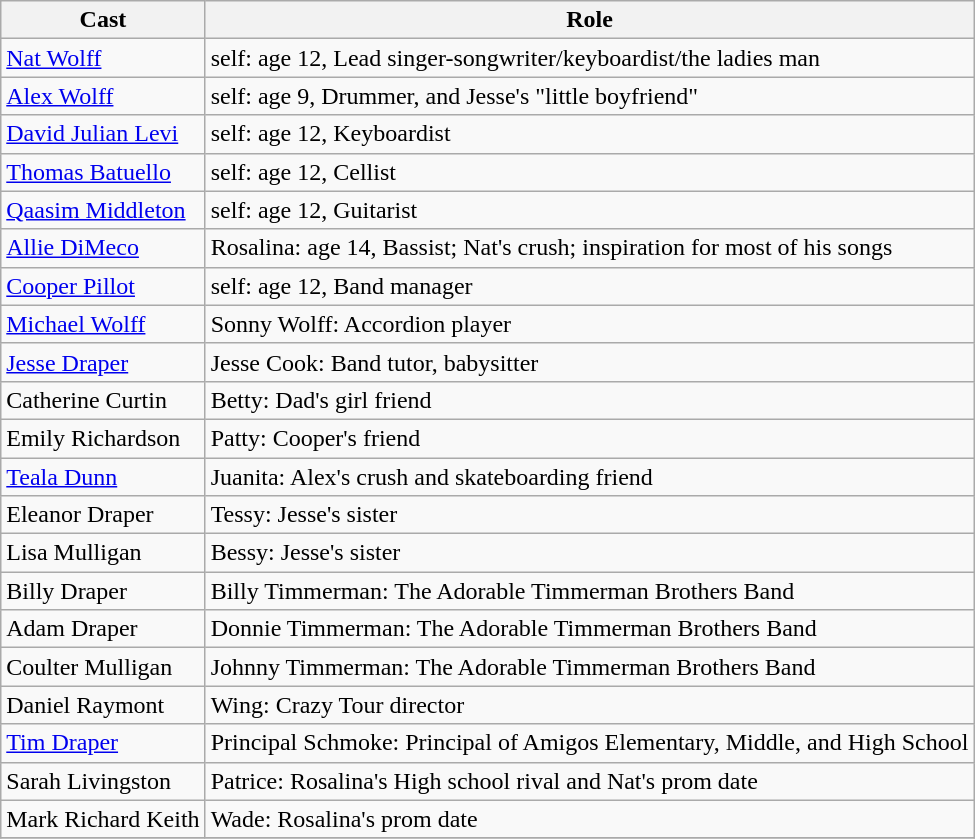<table class="wikitable">
<tr>
<th>Cast</th>
<th>Role</th>
</tr>
<tr>
<td><a href='#'>Nat Wolff</a></td>
<td>self: age 12, Lead singer-songwriter/keyboardist/the ladies man</td>
</tr>
<tr>
<td><a href='#'>Alex Wolff</a></td>
<td>self: age 9, Drummer, and Jesse's "little boyfriend"</td>
</tr>
<tr>
<td><a href='#'>David Julian Levi</a></td>
<td>self: age 12, Keyboardist</td>
</tr>
<tr>
<td><a href='#'>Thomas Batuello</a></td>
<td>self: age 12, Cellist</td>
</tr>
<tr>
<td><a href='#'>Qaasim Middleton</a></td>
<td>self: age 12, Guitarist</td>
</tr>
<tr>
<td><a href='#'>Allie DiMeco</a></td>
<td>Rosalina: age 14, Bassist; Nat's crush; inspiration for most of his songs</td>
</tr>
<tr>
<td><a href='#'>Cooper Pillot</a></td>
<td>self: age 12, Band manager</td>
</tr>
<tr>
<td><a href='#'>Michael Wolff</a></td>
<td>Sonny Wolff: Accordion player</td>
</tr>
<tr>
<td><a href='#'>Jesse Draper</a></td>
<td>Jesse Cook: Band tutor, babysitter</td>
</tr>
<tr>
<td>Catherine Curtin</td>
<td>Betty: Dad's girl friend</td>
</tr>
<tr>
<td>Emily Richardson</td>
<td>Patty: Cooper's friend</td>
</tr>
<tr>
<td><a href='#'>Teala Dunn</a></td>
<td>Juanita: Alex's crush and skateboarding friend</td>
</tr>
<tr>
<td>Eleanor Draper</td>
<td>Tessy: Jesse's sister</td>
</tr>
<tr>
<td>Lisa Mulligan</td>
<td>Bessy: Jesse's sister</td>
</tr>
<tr>
<td>Billy Draper</td>
<td>Billy Timmerman: The Adorable Timmerman Brothers Band</td>
</tr>
<tr>
<td>Adam Draper</td>
<td>Donnie Timmerman: The Adorable Timmerman Brothers Band</td>
</tr>
<tr>
<td>Coulter Mulligan</td>
<td>Johnny Timmerman: The Adorable Timmerman Brothers Band</td>
</tr>
<tr>
<td>Daniel Raymont</td>
<td>Wing: Crazy Tour director</td>
</tr>
<tr>
<td><a href='#'>Tim Draper</a></td>
<td>Principal Schmoke: Principal of Amigos Elementary, Middle, and High School</td>
</tr>
<tr>
<td>Sarah Livingston</td>
<td>Patrice: Rosalina's High school rival and Nat's prom date</td>
</tr>
<tr>
<td>Mark Richard Keith</td>
<td>Wade: Rosalina's prom date</td>
</tr>
<tr>
</tr>
</table>
